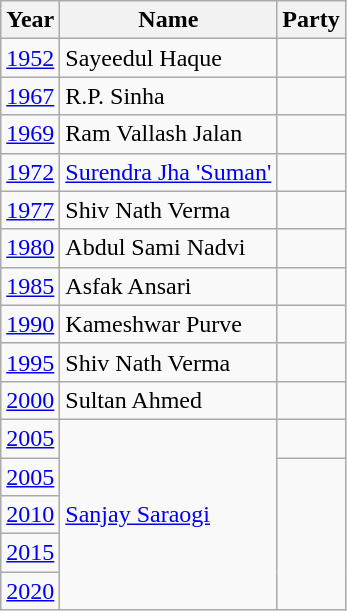<table class="wikitable sortable">
<tr>
<th>Year</th>
<th>Name</th>
<th colspan="2">Party</th>
</tr>
<tr>
<td><a href='#'>1952</a></td>
<td>Sayeedul Haque</td>
<td></td>
</tr>
<tr>
<td><a href='#'>1967</a></td>
<td>R.P. Sinha</td>
</tr>
<tr>
<td><a href='#'>1969</a></td>
<td>Ram Vallash Jalan</td>
<td></td>
</tr>
<tr>
<td><a href='#'>1972</a></td>
<td><a href='#'>Surendra Jha 'Suman'</a></td>
<td></td>
</tr>
<tr>
<td><a href='#'>1977</a></td>
<td>Shiv Nath Verma</td>
<td></td>
</tr>
<tr>
<td><a href='#'>1980</a></td>
<td>Abdul Sami Nadvi</td>
<td></td>
</tr>
<tr>
<td><a href='#'>1985</a></td>
<td>Asfak Ansari</td>
</tr>
<tr>
<td><a href='#'>1990</a></td>
<td>Kameshwar Purve</td>
<td></td>
</tr>
<tr>
<td><a href='#'>1995</a></td>
<td>Shiv Nath Verma</td>
<td></td>
</tr>
<tr>
<td><a href='#'>2000</a></td>
<td>Sultan Ahmed</td>
<td></td>
</tr>
<tr>
<td><a href='#'>2005</a></td>
<td rowspan="5"><a href='#'>Sanjay Saraogi</a></td>
<td></td>
</tr>
<tr>
<td><a href='#'>2005</a></td>
</tr>
<tr>
<td><a href='#'>2010</a></td>
</tr>
<tr>
<td><a href='#'>2015</a></td>
</tr>
<tr>
<td><a href='#'>2020</a></td>
</tr>
</table>
